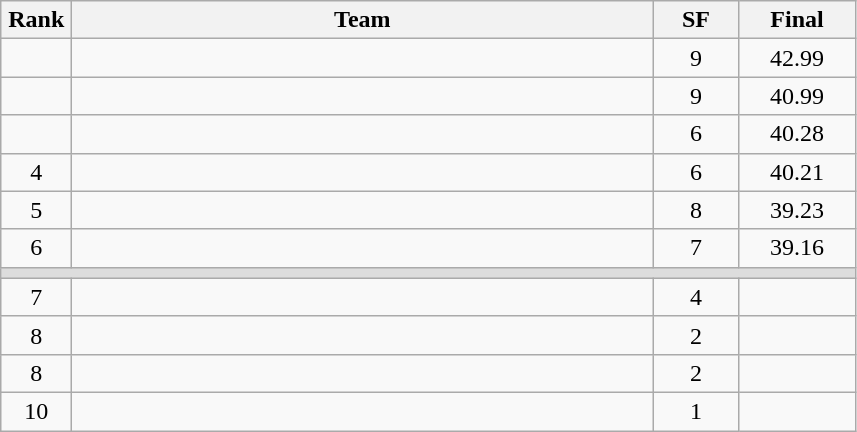<table class=wikitable style="text-align:center">
<tr>
<th width=40>Rank</th>
<th width=380>Team</th>
<th width=50>SF</th>
<th width=70>Final</th>
</tr>
<tr>
<td></td>
<td align=left></td>
<td>9</td>
<td>42.99</td>
</tr>
<tr>
<td></td>
<td align=left></td>
<td>9</td>
<td>40.99</td>
</tr>
<tr>
<td></td>
<td align=left></td>
<td>6</td>
<td>40.28</td>
</tr>
<tr>
<td>4</td>
<td align=left></td>
<td>6</td>
<td>40.21</td>
</tr>
<tr>
<td>5</td>
<td align=left></td>
<td>8</td>
<td>39.23</td>
</tr>
<tr>
<td>6</td>
<td align=left></td>
<td>7</td>
<td>39.16</td>
</tr>
<tr bgcolor=#DDDDDD>
<td colspan=4></td>
</tr>
<tr>
<td>7</td>
<td align=left></td>
<td>4</td>
<td></td>
</tr>
<tr>
<td>8</td>
<td align=left></td>
<td>2</td>
<td></td>
</tr>
<tr>
<td>8</td>
<td align=left></td>
<td>2</td>
<td></td>
</tr>
<tr>
<td>10</td>
<td align=left></td>
<td>1</td>
<td></td>
</tr>
</table>
